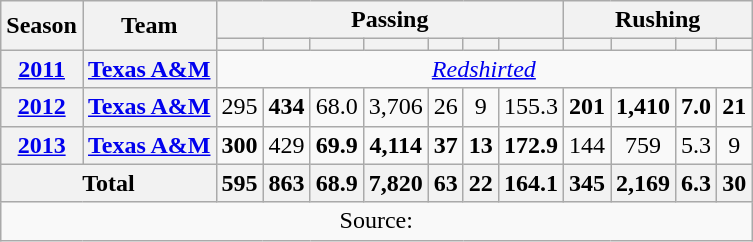<table class="wikitable" style="text-align:center;">
<tr>
<th rowspan="2">Season</th>
<th rowspan="2">Team</th>
<th colspan="7">Passing</th>
<th colspan="4">Rushing</th>
</tr>
<tr>
<th></th>
<th></th>
<th></th>
<th></th>
<th></th>
<th></th>
<th></th>
<th></th>
<th></th>
<th></th>
<th></th>
</tr>
<tr>
<th><a href='#'>2011</a></th>
<th><a href='#'>Texas A&M</a></th>
<td colspan="11"><em><a href='#'>Redshirted</a></em></td>
</tr>
<tr>
<th><a href='#'>2012</a></th>
<th><a href='#'>Texas A&M</a></th>
<td>295</td>
<td><strong>434</strong></td>
<td>68.0</td>
<td>3,706</td>
<td>26</td>
<td>9</td>
<td>155.3</td>
<td><strong>201</strong></td>
<td><strong>1,410</strong></td>
<td><strong>7.0</strong></td>
<td><strong>21</strong></td>
</tr>
<tr>
<th><a href='#'>2013</a></th>
<th><a href='#'>Texas A&M</a></th>
<td><strong>300</strong></td>
<td>429</td>
<td><strong>69.9</strong></td>
<td><strong>4,114</strong></td>
<td><strong>37</strong></td>
<td><strong>13</strong></td>
<td><strong>172.9</strong></td>
<td>144</td>
<td>759</td>
<td>5.3</td>
<td>9</td>
</tr>
<tr>
<th colspan="2">Total</th>
<th>595</th>
<th>863</th>
<th>68.9</th>
<th>7,820</th>
<th>63</th>
<th>22</th>
<th>164.1</th>
<th>345</th>
<th>2,169</th>
<th>6.3</th>
<th>30</th>
</tr>
<tr>
<td colspan="13">Source:</td>
</tr>
</table>
